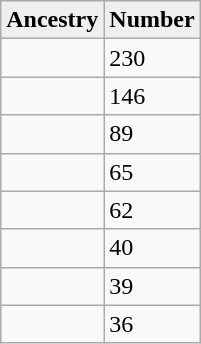<table style="float: center;" class="wikitable">
<tr>
<th style="background:#efefef;">Ancestry</th>
<th style="background:#efefef;">Number</th>
</tr>
<tr>
<td></td>
<td>230</td>
</tr>
<tr>
<td></td>
<td>146</td>
</tr>
<tr>
<td></td>
<td>89</td>
</tr>
<tr>
<td></td>
<td>65</td>
</tr>
<tr>
<td></td>
<td>62</td>
</tr>
<tr>
<td></td>
<td>40</td>
</tr>
<tr>
<td></td>
<td>39</td>
</tr>
<tr>
<td></td>
<td>36</td>
</tr>
</table>
